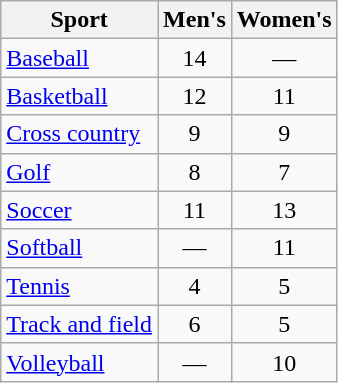<table class="wikitable" style="text-align: center;">
<tr>
<th scope="col">Sport</th>
<th scope="col">Men's</th>
<th scope="col">Women's</th>
</tr>
<tr>
<td style="text-align: left;"><a href='#'>Baseball</a></td>
<td>14</td>
<td>—</td>
</tr>
<tr>
<td style="text-align: left;"><a href='#'>Basketball</a></td>
<td>12</td>
<td>11</td>
</tr>
<tr>
<td style="text-align: left;"><a href='#'>Cross country</a></td>
<td>9</td>
<td>9</td>
</tr>
<tr>
<td style="text-align: left;"><a href='#'>Golf</a></td>
<td>8</td>
<td>7</td>
</tr>
<tr>
<td style="text-align: left;"><a href='#'>Soccer</a></td>
<td>11</td>
<td>13</td>
</tr>
<tr>
<td style="text-align: left;"><a href='#'>Softball</a></td>
<td>—</td>
<td>11</td>
</tr>
<tr>
<td style="text-align: left;"><a href='#'>Tennis</a></td>
<td>4</td>
<td>5</td>
</tr>
<tr>
<td style="text-align: left;"><a href='#'>Track and field</a></td>
<td>6</td>
<td>5</td>
</tr>
<tr>
<td style="text-align: left;"><a href='#'>Volleyball</a></td>
<td>—</td>
<td>10</td>
</tr>
</table>
